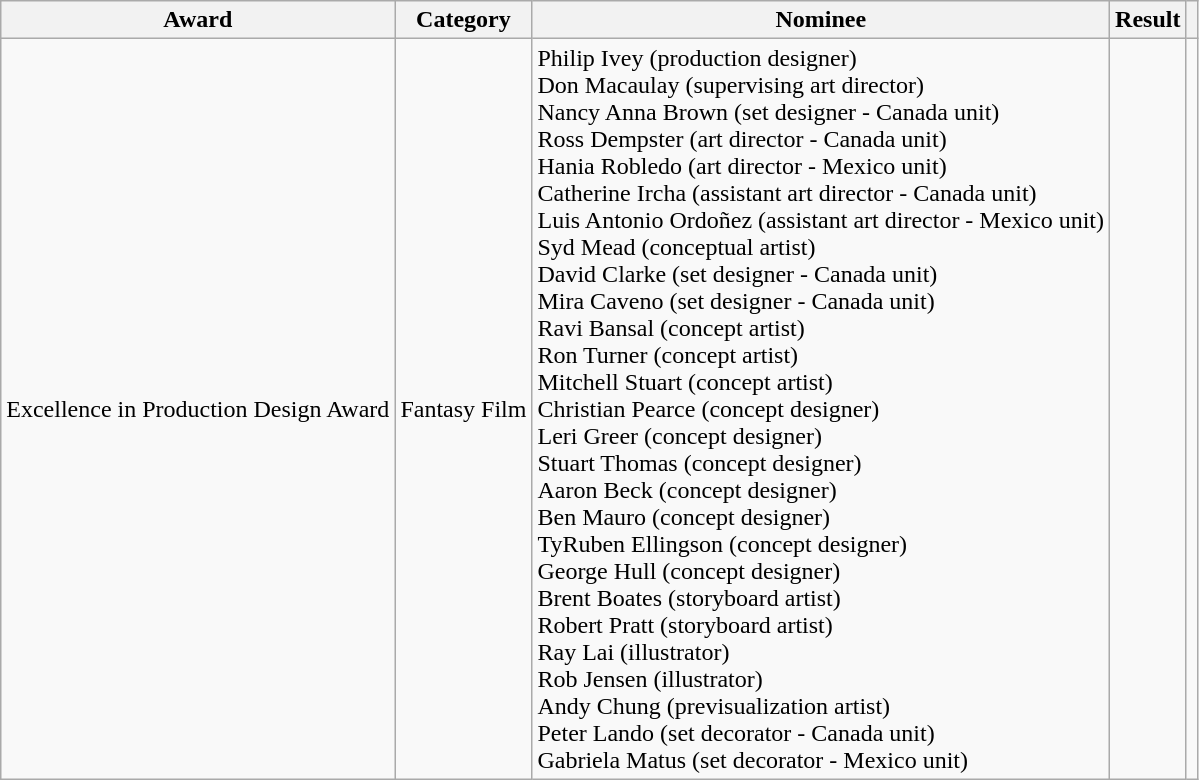<table class="wikitable sortable">
<tr>
<th>Award</th>
<th>Category</th>
<th>Nominee</th>
<th>Result</th>
<th></th>
</tr>
<tr>
<td>Excellence in Production Design Award</td>
<td>Fantasy Film</td>
<td>Philip Ivey (production designer) <br> Don Macaulay (supervising art director) <br> Nancy Anna Brown (set designer - Canada unit) <br> Ross Dempster (art director - Canada unit) <br> Hania Robledo (art director - Mexico unit) <br> Catherine Ircha (assistant art director - Canada unit) <br> Luis Antonio Ordoñez (assistant art director - Mexico unit) <br> Syd Mead (conceptual artist) <br> David Clarke (set designer - Canada unit) <br> Mira Caveno (set designer - Canada unit) <br> Ravi Bansal (concept artist) <br> Ron Turner (concept artist) <br> Mitchell Stuart (concept artist) <br> Christian Pearce (concept designer) <br> Leri Greer (concept designer) <br> Stuart Thomas (concept designer) <br> Aaron Beck (concept designer) <br> Ben Mauro (concept designer) <br> TyRuben Ellingson (concept designer) <br> George Hull (concept designer) <br> Brent Boates (storyboard artist) <br> Robert Pratt (storyboard artist) <br> Ray Lai (illustrator) <br> Rob Jensen (illustrator) <br> Andy Chung (previsualization artist) <br> Peter Lando (set decorator - Canada unit) <br> Gabriela Matus (set decorator - Mexico unit)</td>
<td></td>
<td></td>
</tr>
</table>
